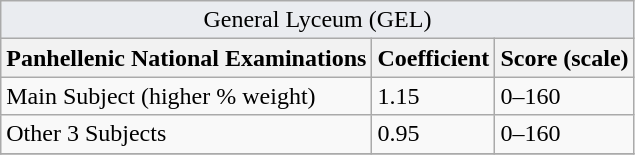<table class="wikitable" border="1">
<tr>
<td colspan="4" align="center" style="background:#eaecf0;">General Lyceum (GEL)</td>
</tr>
<tr>
<th>Panhellenic National Examinations</th>
<th>Coefficient</th>
<th>Score (scale)</th>
</tr>
<tr>
<td>Main Subject (higher % weight)</td>
<td>1.15</td>
<td>0–160</td>
</tr>
<tr>
<td>Other 3 Subjects</td>
<td>0.95</td>
<td>0–160</td>
</tr>
<tr>
</tr>
</table>
